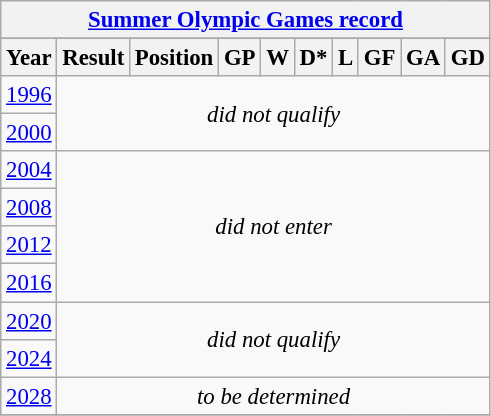<table class="wikitable" style="text-align: center; font-size:95%;">
<tr>
<th colspan="10"><a href='#'>Summer Olympic Games record</a></th>
</tr>
<tr>
</tr>
<tr>
<th>Year</th>
<th>Result</th>
<th>Position</th>
<th>GP</th>
<th>W</th>
<th>D*</th>
<th>L</th>
<th>GF</th>
<th>GA</th>
<th>GD</th>
</tr>
<tr>
<td> <a href='#'>1996</a></td>
<td rowspan=2 colspan=9><em>did not qualify</em></td>
</tr>
<tr>
<td> <a href='#'>2000</a></td>
</tr>
<tr>
<td> <a href='#'>2004</a></td>
<td rowspan=4 colspan=9><em>did not enter</em></td>
</tr>
<tr>
<td> <a href='#'>2008</a></td>
</tr>
<tr>
<td> <a href='#'>2012</a></td>
</tr>
<tr>
<td> <a href='#'>2016</a></td>
</tr>
<tr>
<td> <a href='#'>2020</a></td>
<td rowspan=2 colspan=9><em>did not qualify</em></td>
</tr>
<tr>
<td> <a href='#'>2024</a></td>
</tr>
<tr>
<td> <a href='#'>2028</a></td>
<td colspan=9><em>to be determined</em></td>
</tr>
<tr>
</tr>
</table>
